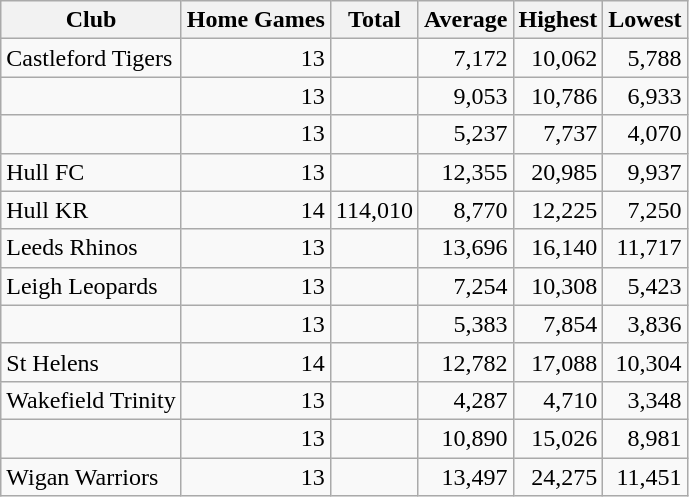<table class="wikitable sortable" style="text-align:right">
<tr>
<th>Club</th>
<th>Home Games</th>
<th>Total</th>
<th>Average</th>
<th>Highest</th>
<th>Lowest</th>
</tr>
<tr>
<td style="text-align:left"> Castleford Tigers</td>
<td>13</td>
<td></td>
<td>7,172</td>
<td>10,062</td>
<td>5,788</td>
</tr>
<tr>
<td style="text-align:left"></td>
<td>13</td>
<td></td>
<td>9,053</td>
<td>10,786</td>
<td>6,933</td>
</tr>
<tr>
<td style="text-align:left"></td>
<td>13</td>
<td></td>
<td>5,237</td>
<td>7,737</td>
<td>4,070</td>
</tr>
<tr>
<td style="text-align:left"> Hull FC</td>
<td>13</td>
<td></td>
<td>12,355</td>
<td>20,985</td>
<td>9,937</td>
</tr>
<tr>
<td style="text-align:left"> Hull KR</td>
<td>14</td>
<td>114,010</td>
<td>8,770</td>
<td> 12,225</td>
<td>7,250</td>
</tr>
<tr>
<td style="text-align:left"> Leeds Rhinos</td>
<td>13</td>
<td></td>
<td>13,696</td>
<td>16,140</td>
<td>11,717</td>
</tr>
<tr>
<td style="text-align:left"> Leigh Leopards</td>
<td>13</td>
<td></td>
<td>7,254</td>
<td>10,308</td>
<td>5,423</td>
</tr>
<tr>
<td style="text-align:left"></td>
<td>13</td>
<td></td>
<td>5,383</td>
<td>7,854</td>
<td>3,836</td>
</tr>
<tr>
<td style="text-align:left"> St Helens</td>
<td>14</td>
<td></td>
<td>12,782</td>
<td>17,088</td>
<td>10,304</td>
</tr>
<tr>
<td style="text-align:left"> Wakefield Trinity</td>
<td>13</td>
<td></td>
<td>4,287</td>
<td>4,710</td>
<td>3,348</td>
</tr>
<tr>
<td style="text-align:left"></td>
<td>13</td>
<td></td>
<td>10,890</td>
<td>15,026</td>
<td>8,981</td>
</tr>
<tr>
<td style="text-align:left"> Wigan Warriors</td>
<td>13</td>
<td></td>
<td>13,497</td>
<td>24,275</td>
<td>11,451</td>
</tr>
</table>
